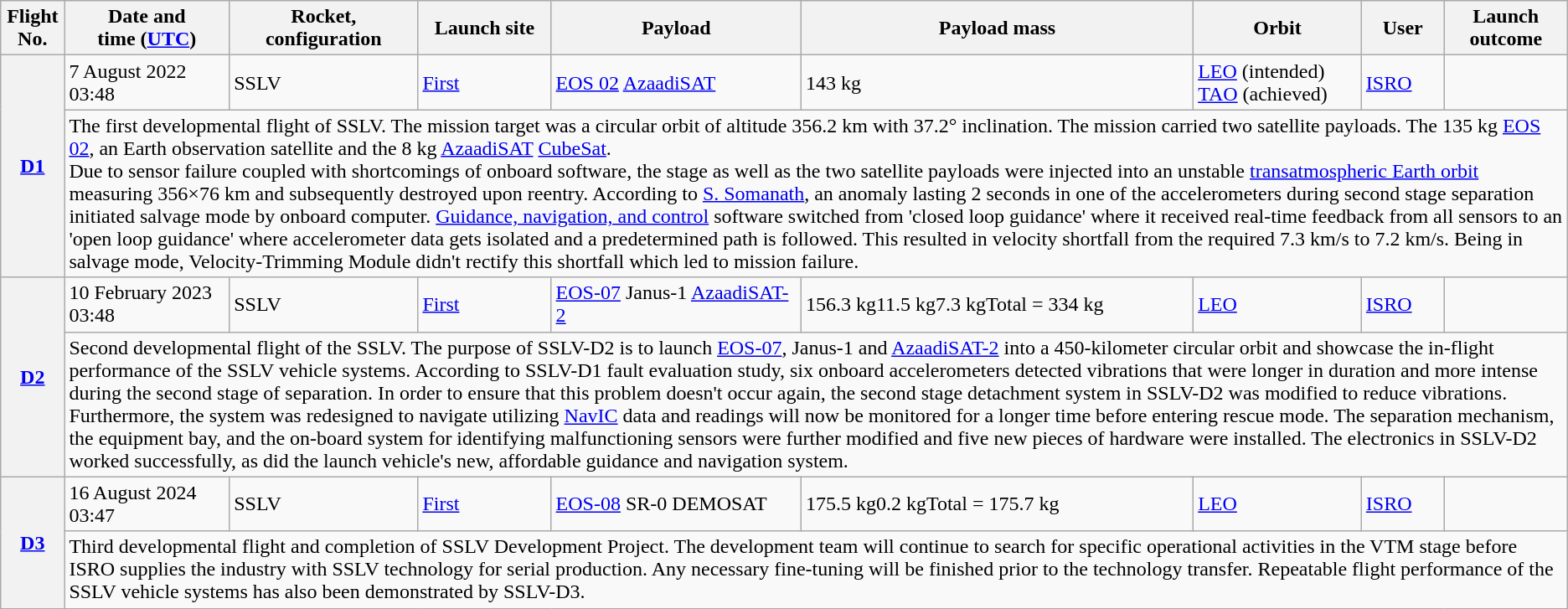<table class="wikitable plainrowheaders collapsible">
<tr>
<th scope="col">Flight No.</th>
<th scope="col">Date and<br>time (<a href='#'>UTC</a>)</th>
<th scope="col">Rocket, <br> configuration</th>
<th scope="col">Launch site</th>
<th scope="col">Payload</th>
<th scope="col">Payload mass</th>
<th scope="col">Orbit</th>
<th scope="col">User</th>
<th scope="col">Launch<br>outcome</th>
</tr>
<tr>
<th rowspan="2"><a href='#'>D1</a></th>
<td>7 August 2022<br>03:48</td>
<td>SSLV</td>
<td><a href='#'>First</a></td>
<td> <a href='#'>EOS 02</a> <a href='#'>AzaadiSAT</a></td>
<td>143 kg</td>
<td><a href='#'>LEO</a> (intended)<br><a href='#'>TAO</a> (achieved)</td>
<td><a href='#'>ISRO</a></td>
<td></td>
</tr>
<tr>
<td colspan="8">The first developmental flight of SSLV. The mission target was a circular orbit of altitude 356.2 km with 37.2° inclination. The mission carried two satellite payloads. The 135 kg <a href='#'>EOS 02</a>, an Earth observation satellite and the 8 kg <a href='#'>AzaadiSAT</a> <a href='#'>CubeSat</a>.<br>Due to sensor failure coupled with shortcomings of onboard software, the stage as well as the two satellite payloads were injected into an unstable <a href='#'>transatmospheric Earth orbit</a> measuring 356×76 km and subsequently destroyed upon reentry. According to <a href='#'>S. Somanath</a>, an anomaly lasting 2 seconds in one of the accelerometers during second stage separation initiated salvage mode by onboard computer. <a href='#'>Guidance, navigation, and control</a> software switched from 'closed loop guidance' where it received real-time feedback from all sensors to an 'open loop guidance' where accelerometer data gets isolated and a predetermined path is followed. This resulted in velocity shortfall from the required 7.3 km/s to 7.2 km/s. Being in salvage mode, Velocity-Trimming Module didn't rectify this shortfall which led to mission failure.</td>
</tr>
<tr>
<th rowspan="2"><a href='#'>D2</a></th>
<td>10 February 2023 <br> 03:48 </td>
<td>SSLV</td>
<td><a href='#'>First</a></td>
<td> <a href='#'>EOS-07</a> Janus-1 <a href='#'>AzaadiSAT-2</a> </td>
<td>156.3 kg11.5 kg7.3 kgTotal = 334 kg</td>
<td><a href='#'>LEO</a></td>
<td><a href='#'>ISRO</a></td>
<td></td>
</tr>
<tr>
<td colspan="8">Second developmental flight of the SSLV. The purpose of SSLV-D2 is to launch  <a href='#'>EOS-07</a>, Janus-1 and <a href='#'>AzaadiSAT-2</a> into a 450-kilometer circular orbit and showcase the in-flight performance of the SSLV vehicle systems. According to SSLV-D1 fault evaluation study, six onboard accelerometers detected vibrations that were longer in duration and more intense during the second stage of separation. In order to ensure that this problem doesn't occur again, the second stage detachment system in SSLV-D2 was modified to reduce vibrations. Furthermore, the system was redesigned to navigate utilizing <a href='#'>NavIC</a> data and readings will now be monitored for a longer time before entering rescue mode. The separation mechanism, the equipment bay, and the on-board system for identifying malfunctioning sensors were further modified and five new pieces of hardware were installed. The electronics in SSLV-D2 worked successfully, as did the launch vehicle's new, affordable guidance and navigation system.</td>
</tr>
<tr>
<th rowspan="2"><a href='#'>D3</a></th>
<td>16 August 2024 <br> 03:47 </td>
<td>SSLV</td>
<td><a href='#'>First</a></td>
<td> <a href='#'>EOS-08</a> SR-0 DEMOSAT</td>
<td>175.5 kg0.2 kgTotal = 175.7 kg</td>
<td><a href='#'>LEO</a></td>
<td><a href='#'>ISRO</a></td>
<td></td>
</tr>
<tr>
<td colspan="8">Third developmental flight and completion of SSLV Development Project. The development team will continue to search for specific operational activities in the VTM stage before ISRO supplies the industry with SSLV technology for serial production. Any necessary fine-tuning will be finished prior to the technology transfer. Repeatable flight performance of the SSLV vehicle systems has also been demonstrated by SSLV-D3.</td>
</tr>
</table>
